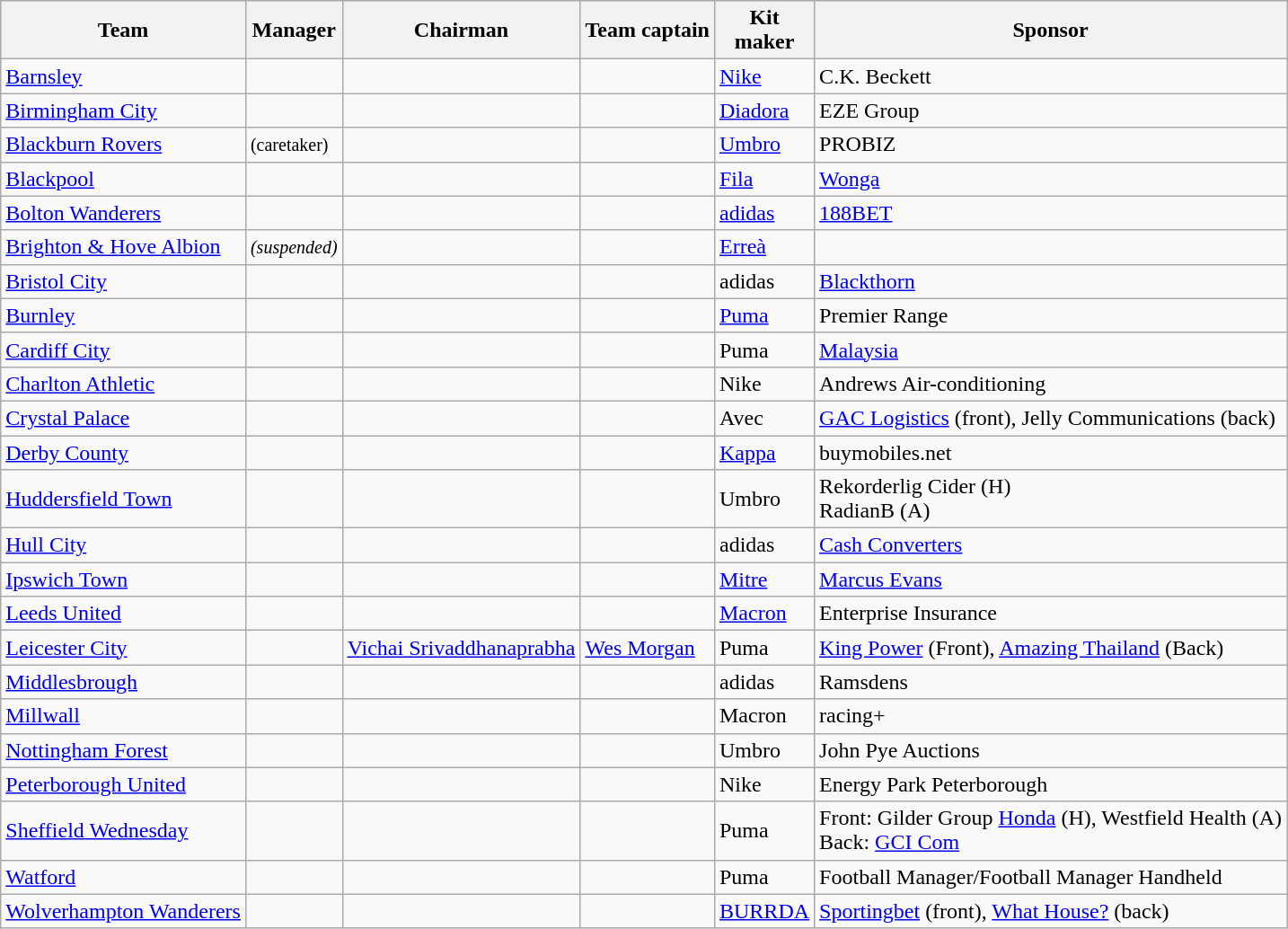<table class="wikitable sortable" style="text-align: left;">
<tr>
<th>Team</th>
<th>Manager</th>
<th>Chairman</th>
<th>Team captain</th>
<th width=40>Kit maker</th>
<th>Sponsor</th>
</tr>
<tr>
<td><a href='#'>Barnsley</a></td>
<td></td>
<td></td>
<td></td>
<td><a href='#'>Nike</a></td>
<td>C.K. Beckett</td>
</tr>
<tr>
<td><a href='#'>Birmingham City</a></td>
<td></td>
<td></td>
<td></td>
<td><a href='#'>Diadora</a></td>
<td>EZE Group</td>
</tr>
<tr>
<td><a href='#'>Blackburn Rovers</a></td>
<td> <small>(caretaker)</small></td>
<td></td>
<td></td>
<td><a href='#'>Umbro</a></td>
<td>PROBIZ</td>
</tr>
<tr>
<td><a href='#'>Blackpool</a></td>
<td></td>
<td></td>
<td></td>
<td><a href='#'>Fila</a></td>
<td><a href='#'>Wonga</a></td>
</tr>
<tr>
<td><a href='#'>Bolton Wanderers</a></td>
<td></td>
<td></td>
<td></td>
<td><a href='#'>adidas</a></td>
<td><a href='#'>188BET</a></td>
</tr>
<tr>
<td><a href='#'>Brighton & Hove Albion</a></td>
<td> <small><em>(suspended)</em></small></td>
<td></td>
<td></td>
<td><a href='#'>Erreà</a></td>
<td></td>
</tr>
<tr>
<td><a href='#'>Bristol City</a></td>
<td></td>
<td></td>
<td></td>
<td>adidas</td>
<td><a href='#'>Blackthorn</a></td>
</tr>
<tr>
<td><a href='#'>Burnley</a></td>
<td></td>
<td><br></td>
<td></td>
<td><a href='#'>Puma</a></td>
<td>Premier Range</td>
</tr>
<tr>
<td><a href='#'>Cardiff City</a></td>
<td></td>
<td></td>
<td></td>
<td>Puma</td>
<td><a href='#'>Malaysia</a></td>
</tr>
<tr>
<td><a href='#'>Charlton Athletic</a></td>
<td></td>
<td></td>
<td></td>
<td>Nike</td>
<td>Andrews Air-conditioning</td>
</tr>
<tr>
<td><a href='#'>Crystal Palace</a></td>
<td></td>
<td><br></td>
<td></td>
<td>Avec</td>
<td><a href='#'>GAC Logistics</a> (front), Jelly Communications (back)</td>
</tr>
<tr>
<td><a href='#'>Derby County</a></td>
<td></td>
<td></td>
<td></td>
<td><a href='#'>Kappa</a></td>
<td>buymobiles.net</td>
</tr>
<tr>
<td><a href='#'>Huddersfield Town</a></td>
<td></td>
<td></td>
<td></td>
<td>Umbro</td>
<td>Rekorderlig Cider (H)<br>RadianB (A)</td>
</tr>
<tr>
<td><a href='#'>Hull City</a></td>
<td></td>
<td></td>
<td></td>
<td>adidas</td>
<td><a href='#'>Cash Converters</a></td>
</tr>
<tr>
<td><a href='#'>Ipswich Town</a></td>
<td></td>
<td></td>
<td></td>
<td><a href='#'>Mitre</a></td>
<td><a href='#'>Marcus Evans</a></td>
</tr>
<tr>
<td><a href='#'>Leeds United</a></td>
<td></td>
<td></td>
<td></td>
<td><a href='#'>Macron</a></td>
<td>Enterprise Insurance</td>
</tr>
<tr>
<td><a href='#'>Leicester City</a></td>
<td></td>
<td><a href='#'>Vichai Srivaddhanaprabha</a></td>
<td><a href='#'>Wes Morgan</a></td>
<td>Puma</td>
<td><a href='#'>King Power</a> (Front), <a href='#'>Amazing Thailand</a> (Back)</td>
</tr>
<tr>
<td><a href='#'>Middlesbrough</a></td>
<td></td>
<td></td>
<td></td>
<td>adidas</td>
<td>Ramsdens</td>
</tr>
<tr>
<td><a href='#'>Millwall</a></td>
<td></td>
<td></td>
<td></td>
<td>Macron</td>
<td>racing+</td>
</tr>
<tr>
<td><a href='#'>Nottingham Forest</a></td>
<td></td>
<td></td>
<td></td>
<td>Umbro</td>
<td>John Pye Auctions</td>
</tr>
<tr>
<td><a href='#'>Peterborough United</a></td>
<td></td>
<td></td>
<td></td>
<td>Nike</td>
<td>Energy Park Peterborough</td>
</tr>
<tr>
<td><a href='#'>Sheffield Wednesday</a></td>
<td></td>
<td></td>
<td></td>
<td>Puma</td>
<td>Front: Gilder Group <a href='#'>Honda</a> (H), Westfield Health (A)<br>Back: <a href='#'>GCI Com</a></td>
</tr>
<tr>
<td><a href='#'>Watford</a></td>
<td></td>
<td></td>
<td></td>
<td>Puma</td>
<td>Football Manager/Football Manager Handheld</td>
</tr>
<tr>
<td><a href='#'>Wolverhampton Wanderers</a></td>
<td></td>
<td></td>
<td></td>
<td><a href='#'>BURRDA</a></td>
<td><a href='#'>Sportingbet</a> (front), <a href='#'>What House?</a> (back)</td>
</tr>
</table>
